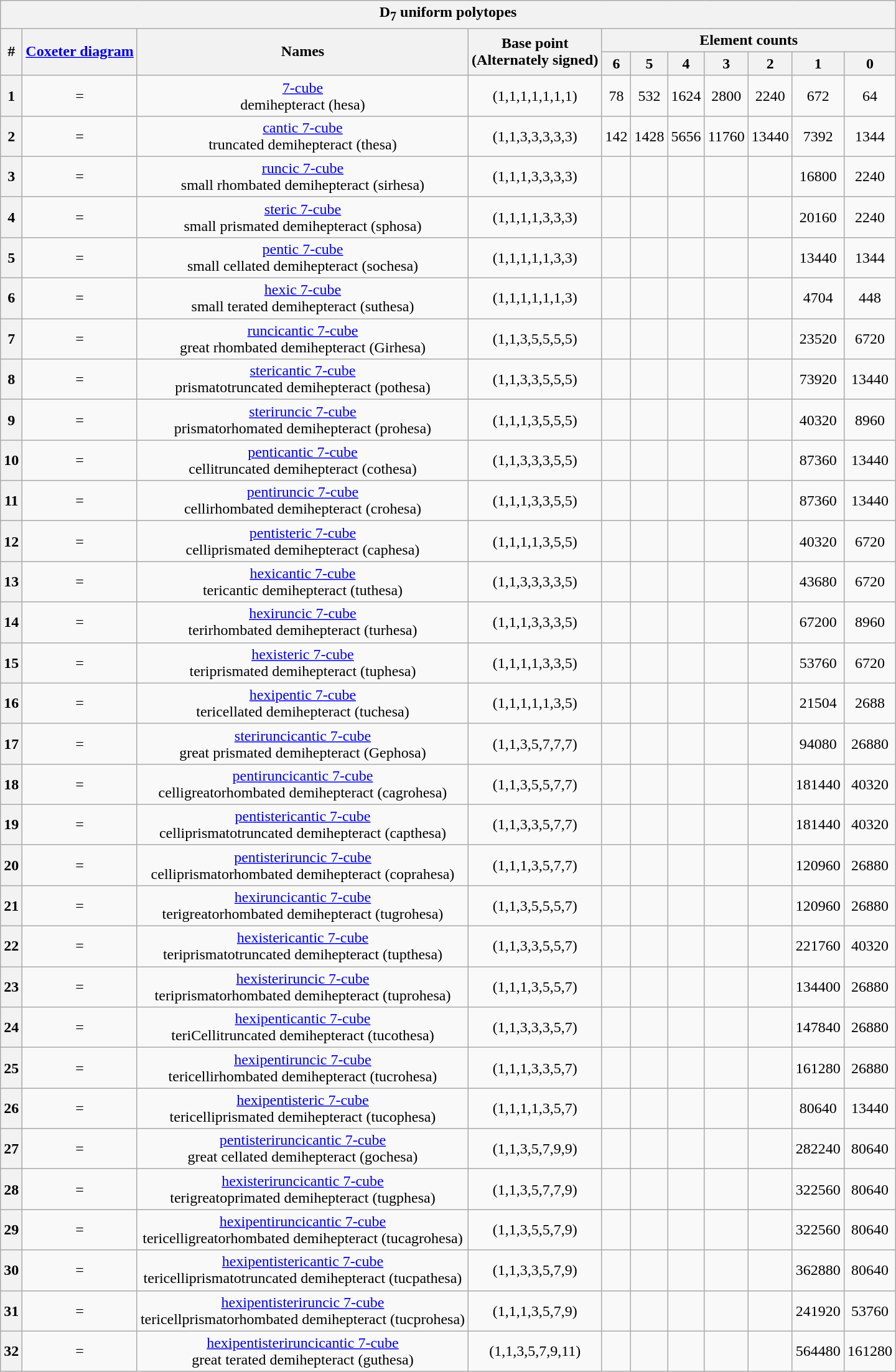<table class="wikitable collapsible collapsed">
<tr>
<th colspan=12>D<sub>7</sub> uniform polytopes</th>
</tr>
<tr>
<th rowspan=2>#</th>
<th rowspan=2><a href='#'>Coxeter diagram</a></th>
<th rowspan=2>Names</th>
<th rowspan=2>Base point<br>(Alternately signed)</th>
<th colspan=7>Element counts</th>
</tr>
<tr>
<th>6</th>
<th>5</th>
<th>4</th>
<th>3</th>
<th>2</th>
<th>1</th>
<th>0</th>
</tr>
<tr align=center>
<th>1</th>
<td> = </td>
<td><a href='#'>7-cube</a><br>demihepteract (hesa)</td>
<td>(1,1,1,1,1,1,1)</td>
<td>78</td>
<td>532</td>
<td>1624</td>
<td>2800</td>
<td>2240</td>
<td>672</td>
<td>64</td>
</tr>
<tr align=center>
<th>2</th>
<td> = </td>
<td><a href='#'>cantic 7-cube</a><br>truncated demihepteract (thesa)</td>
<td>(1,1,3,3,3,3,3)</td>
<td>142</td>
<td>1428</td>
<td>5656</td>
<td>11760</td>
<td>13440</td>
<td>7392</td>
<td>1344</td>
</tr>
<tr align=center>
<th>3</th>
<td> = </td>
<td><a href='#'>runcic 7-cube</a><br>small rhombated demihepteract (sirhesa)</td>
<td>(1,1,1,3,3,3,3)</td>
<td></td>
<td></td>
<td></td>
<td></td>
<td></td>
<td>16800</td>
<td>2240</td>
</tr>
<tr align=center>
<th>4</th>
<td> = </td>
<td><a href='#'>steric 7-cube</a><br>small prismated demihepteract (sphosa)</td>
<td>(1,1,1,1,3,3,3)</td>
<td></td>
<td></td>
<td></td>
<td></td>
<td></td>
<td>20160</td>
<td>2240</td>
</tr>
<tr align=center>
<th>5</th>
<td> = </td>
<td><a href='#'>pentic 7-cube</a><br>small cellated demihepteract (sochesa)</td>
<td>(1,1,1,1,1,3,3)</td>
<td></td>
<td></td>
<td></td>
<td></td>
<td></td>
<td>13440</td>
<td>1344</td>
</tr>
<tr align=center>
<th>6</th>
<td> = </td>
<td><a href='#'>hexic 7-cube</a><br>small terated demihepteract (suthesa)</td>
<td>(1,1,1,1,1,1,3)</td>
<td></td>
<td></td>
<td></td>
<td></td>
<td></td>
<td>4704</td>
<td>448</td>
</tr>
<tr align=center>
<th>7</th>
<td> = </td>
<td><a href='#'>runcicantic 7-cube</a><br>great rhombated demihepteract (Girhesa)</td>
<td>(1,1,3,5,5,5,5)</td>
<td></td>
<td></td>
<td></td>
<td></td>
<td></td>
<td>23520</td>
<td>6720</td>
</tr>
<tr align=center>
<th>8</th>
<td> = </td>
<td><a href='#'>stericantic 7-cube</a><br>prismatotruncated demihepteract (pothesa)</td>
<td>(1,1,3,3,5,5,5)</td>
<td></td>
<td></td>
<td></td>
<td></td>
<td></td>
<td>73920</td>
<td>13440</td>
</tr>
<tr align=center>
<th>9</th>
<td> = </td>
<td><a href='#'>steriruncic 7-cube</a><br>prismatorhomated demihepteract (prohesa)</td>
<td>(1,1,1,3,5,5,5)</td>
<td></td>
<td></td>
<td></td>
<td></td>
<td></td>
<td>40320</td>
<td>8960</td>
</tr>
<tr align=center>
<th>10</th>
<td> = </td>
<td><a href='#'>penticantic 7-cube</a><br>cellitruncated demihepteract (cothesa)</td>
<td>(1,1,3,3,3,5,5)</td>
<td></td>
<td></td>
<td></td>
<td></td>
<td></td>
<td>87360</td>
<td>13440</td>
</tr>
<tr align=center>
<th>11</th>
<td> = </td>
<td><a href='#'>pentiruncic 7-cube</a><br>cellirhombated demihepteract (crohesa)</td>
<td>(1,1,1,3,3,5,5)</td>
<td></td>
<td></td>
<td></td>
<td></td>
<td></td>
<td>87360</td>
<td>13440</td>
</tr>
<tr align=center>
<th>12</th>
<td> = </td>
<td><a href='#'>pentisteric 7-cube</a><br>celliprismated demihepteract (caphesa)</td>
<td>(1,1,1,1,3,5,5)</td>
<td></td>
<td></td>
<td></td>
<td></td>
<td></td>
<td>40320</td>
<td>6720</td>
</tr>
<tr align=center>
<th>13</th>
<td> = </td>
<td><a href='#'>hexicantic 7-cube</a><br>tericantic demihepteract (tuthesa)</td>
<td>(1,1,3,3,3,3,5)</td>
<td></td>
<td></td>
<td></td>
<td></td>
<td></td>
<td>43680</td>
<td>6720</td>
</tr>
<tr align=center>
<th>14</th>
<td> = </td>
<td><a href='#'>hexiruncic 7-cube</a><br>terirhombated demihepteract (turhesa)</td>
<td>(1,1,1,3,3,3,5)</td>
<td></td>
<td></td>
<td></td>
<td></td>
<td></td>
<td>67200</td>
<td>8960</td>
</tr>
<tr align=center>
<th>15</th>
<td> = </td>
<td><a href='#'>hexisteric 7-cube</a><br>teriprismated demihepteract (tuphesa)</td>
<td>(1,1,1,1,3,3,5)</td>
<td></td>
<td></td>
<td></td>
<td></td>
<td></td>
<td>53760</td>
<td>6720</td>
</tr>
<tr align=center>
<th>16</th>
<td> = </td>
<td><a href='#'>hexipentic 7-cube</a><br>tericellated demihepteract (tuchesa)</td>
<td>(1,1,1,1,1,3,5)</td>
<td></td>
<td></td>
<td></td>
<td></td>
<td></td>
<td>21504</td>
<td>2688</td>
</tr>
<tr align=center>
<th>17</th>
<td> = </td>
<td><a href='#'>steriruncicantic 7-cube</a><br>great prismated demihepteract (Gephosa)</td>
<td>(1,1,3,5,7,7,7)</td>
<td></td>
<td></td>
<td></td>
<td></td>
<td></td>
<td>94080</td>
<td>26880</td>
</tr>
<tr align=center>
<th>18</th>
<td> = </td>
<td><a href='#'>pentiruncicantic 7-cube</a><br>celligreatorhombated demihepteract (cagrohesa)</td>
<td>(1,1,3,5,5,7,7)</td>
<td></td>
<td></td>
<td></td>
<td></td>
<td></td>
<td>181440</td>
<td>40320</td>
</tr>
<tr align=center>
<th>19</th>
<td> = </td>
<td><a href='#'>pentistericantic 7-cube</a><br>celliprismatotruncated demihepteract (capthesa)</td>
<td>(1,1,3,3,5,7,7)</td>
<td></td>
<td></td>
<td></td>
<td></td>
<td></td>
<td>181440</td>
<td>40320</td>
</tr>
<tr align=center>
<th>20</th>
<td> = </td>
<td><a href='#'>pentisteriruncic 7-cube</a><br>celliprismatorhombated demihepteract (coprahesa)</td>
<td>(1,1,1,3,5,7,7)</td>
<td></td>
<td></td>
<td></td>
<td></td>
<td></td>
<td>120960</td>
<td>26880</td>
</tr>
<tr align=center>
<th>21</th>
<td> = </td>
<td><a href='#'>hexiruncicantic 7-cube</a><br>terigreatorhombated demihepteract (tugrohesa)</td>
<td>(1,1,3,5,5,5,7)</td>
<td></td>
<td></td>
<td></td>
<td></td>
<td></td>
<td>120960</td>
<td>26880</td>
</tr>
<tr align=center>
<th>22</th>
<td> = </td>
<td><a href='#'>hexistericantic 7-cube</a><br>teriprismatotruncated demihepteract (tupthesa)</td>
<td>(1,1,3,3,5,5,7)</td>
<td></td>
<td></td>
<td></td>
<td></td>
<td></td>
<td>221760</td>
<td>40320</td>
</tr>
<tr align=center>
<th>23</th>
<td> = </td>
<td><a href='#'>hexisteriruncic 7-cube</a><br>teriprismatorhombated demihepteract (tuprohesa)</td>
<td>(1,1,1,3,5,5,7)</td>
<td></td>
<td></td>
<td></td>
<td></td>
<td></td>
<td>134400</td>
<td>26880</td>
</tr>
<tr align=center>
<th>24</th>
<td> = </td>
<td><a href='#'>hexipenticantic 7-cube</a><br>teriCellitruncated demihepteract (tucothesa)</td>
<td>(1,1,3,3,3,5,7)</td>
<td></td>
<td></td>
<td></td>
<td></td>
<td></td>
<td>147840</td>
<td>26880</td>
</tr>
<tr align=center>
<th>25</th>
<td> = </td>
<td><a href='#'>hexipentiruncic 7-cube</a><br>tericellirhombated demihepteract (tucrohesa)</td>
<td>(1,1,1,3,3,5,7)</td>
<td></td>
<td></td>
<td></td>
<td></td>
<td></td>
<td>161280</td>
<td>26880</td>
</tr>
<tr align=center>
<th>26</th>
<td> = </td>
<td><a href='#'>hexipentisteric 7-cube</a><br>tericelliprismated demihepteract (tucophesa)</td>
<td>(1,1,1,1,3,5,7)</td>
<td></td>
<td></td>
<td></td>
<td></td>
<td></td>
<td>80640</td>
<td>13440</td>
</tr>
<tr align=center>
<th>27</th>
<td> = </td>
<td><a href='#'>pentisteriruncicantic 7-cube</a><br>great cellated demihepteract (gochesa)</td>
<td>(1,1,3,5,7,9,9)</td>
<td></td>
<td></td>
<td></td>
<td></td>
<td></td>
<td>282240</td>
<td>80640</td>
</tr>
<tr align=center>
<th>28</th>
<td> = </td>
<td><a href='#'>hexisteriruncicantic 7-cube</a><br>terigreatoprimated demihepteract (tugphesa)</td>
<td>(1,1,3,5,7,7,9)</td>
<td></td>
<td></td>
<td></td>
<td></td>
<td></td>
<td>322560</td>
<td>80640</td>
</tr>
<tr align=center>
<th>29</th>
<td> = </td>
<td><a href='#'>hexipentiruncicantic 7-cube</a><br>tericelligreatorhombated demihepteract (tucagrohesa)</td>
<td>(1,1,3,5,5,7,9)</td>
<td></td>
<td></td>
<td></td>
<td></td>
<td></td>
<td>322560</td>
<td>80640</td>
</tr>
<tr align=center>
<th>30</th>
<td> = </td>
<td><a href='#'>hexipentistericantic 7-cube</a><br>tericelliprismatotruncated demihepteract (tucpathesa)</td>
<td>(1,1,3,3,5,7,9)</td>
<td></td>
<td></td>
<td></td>
<td></td>
<td></td>
<td>362880</td>
<td>80640</td>
</tr>
<tr align=center>
<th>31</th>
<td> = </td>
<td><a href='#'>hexipentisteriruncic 7-cube</a><br>tericellprismatorhombated demihepteract (tucprohesa)</td>
<td>(1,1,1,3,5,7,9)</td>
<td></td>
<td></td>
<td></td>
<td></td>
<td></td>
<td>241920</td>
<td>53760</td>
</tr>
<tr align=center>
<th>32</th>
<td> = </td>
<td><a href='#'>hexipentisteriruncicantic 7-cube</a><br>great terated demihepteract (guthesa)</td>
<td>(1,1,3,5,7,9,11)</td>
<td></td>
<td></td>
<td></td>
<td></td>
<td></td>
<td>564480</td>
<td>161280</td>
</tr>
</table>
